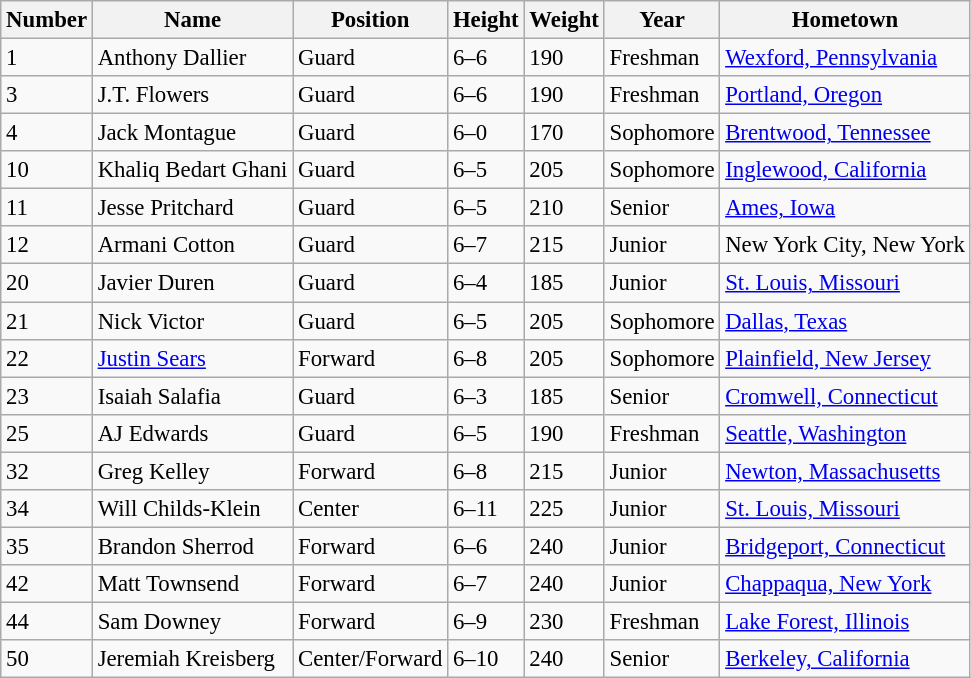<table class="wikitable sortable" style="font-size: 95%;">
<tr>
<th>Number</th>
<th>Name</th>
<th>Position</th>
<th>Height</th>
<th>Weight</th>
<th>Year</th>
<th>Hometown</th>
</tr>
<tr>
<td>1</td>
<td>Anthony Dallier</td>
<td>Guard</td>
<td>6–6</td>
<td>190</td>
<td>Freshman</td>
<td><a href='#'>Wexford, Pennsylvania</a></td>
</tr>
<tr>
<td>3</td>
<td>J.T. Flowers</td>
<td>Guard</td>
<td>6–6</td>
<td>190</td>
<td>Freshman</td>
<td><a href='#'>Portland, Oregon</a></td>
</tr>
<tr>
<td>4</td>
<td>Jack Montague</td>
<td>Guard</td>
<td>6–0</td>
<td>170</td>
<td>Sophomore</td>
<td><a href='#'>Brentwood, Tennessee</a></td>
</tr>
<tr>
<td>10</td>
<td>Khaliq Bedart Ghani</td>
<td>Guard</td>
<td>6–5</td>
<td>205</td>
<td>Sophomore</td>
<td><a href='#'>Inglewood, California</a></td>
</tr>
<tr>
<td>11</td>
<td>Jesse Pritchard</td>
<td>Guard</td>
<td>6–5</td>
<td>210</td>
<td>Senior</td>
<td><a href='#'>Ames, Iowa</a></td>
</tr>
<tr>
<td>12</td>
<td>Armani Cotton</td>
<td>Guard</td>
<td>6–7</td>
<td>215</td>
<td>Junior</td>
<td>New York City, New York</td>
</tr>
<tr>
<td>20</td>
<td>Javier Duren</td>
<td>Guard</td>
<td>6–4</td>
<td>185</td>
<td>Junior</td>
<td><a href='#'>St. Louis, Missouri</a></td>
</tr>
<tr>
<td>21</td>
<td>Nick Victor</td>
<td>Guard</td>
<td>6–5</td>
<td>205</td>
<td>Sophomore</td>
<td><a href='#'>Dallas, Texas</a></td>
</tr>
<tr>
<td>22</td>
<td><a href='#'>Justin Sears</a></td>
<td>Forward</td>
<td>6–8</td>
<td>205</td>
<td>Sophomore</td>
<td><a href='#'>Plainfield, New Jersey</a></td>
</tr>
<tr>
<td>23</td>
<td>Isaiah Salafia</td>
<td>Guard</td>
<td>6–3</td>
<td>185</td>
<td>Senior</td>
<td><a href='#'>Cromwell, Connecticut</a></td>
</tr>
<tr>
<td>25</td>
<td>AJ Edwards</td>
<td>Guard</td>
<td>6–5</td>
<td>190</td>
<td>Freshman</td>
<td><a href='#'>Seattle, Washington</a></td>
</tr>
<tr>
<td>32</td>
<td>Greg Kelley</td>
<td>Forward</td>
<td>6–8</td>
<td>215</td>
<td>Junior</td>
<td><a href='#'>Newton, Massachusetts</a></td>
</tr>
<tr>
<td>34</td>
<td>Will Childs-Klein</td>
<td>Center</td>
<td>6–11</td>
<td>225</td>
<td>Junior</td>
<td><a href='#'>St. Louis, Missouri</a></td>
</tr>
<tr>
<td>35</td>
<td>Brandon Sherrod</td>
<td>Forward</td>
<td>6–6</td>
<td>240</td>
<td>Junior</td>
<td><a href='#'>Bridgeport, Connecticut</a></td>
</tr>
<tr>
<td>42</td>
<td>Matt Townsend</td>
<td>Forward</td>
<td>6–7</td>
<td>240</td>
<td>Junior</td>
<td><a href='#'>Chappaqua, New York</a></td>
</tr>
<tr>
<td>44</td>
<td>Sam Downey</td>
<td>Forward</td>
<td>6–9</td>
<td>230</td>
<td>Freshman</td>
<td><a href='#'>Lake Forest, Illinois</a></td>
</tr>
<tr>
<td>50</td>
<td>Jeremiah Kreisberg</td>
<td>Center/Forward</td>
<td>6–10</td>
<td>240</td>
<td>Senior</td>
<td><a href='#'>Berkeley, California</a></td>
</tr>
</table>
